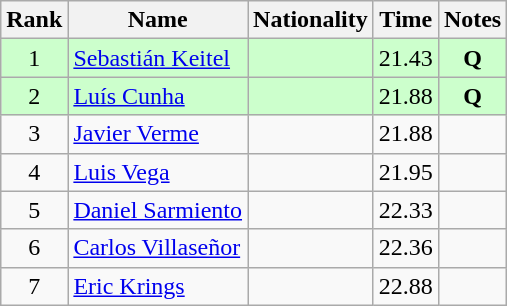<table class="wikitable sortable" style="text-align:center">
<tr>
<th>Rank</th>
<th>Name</th>
<th>Nationality</th>
<th>Time</th>
<th>Notes</th>
</tr>
<tr bgcolor=ccffcc>
<td align=center>1</td>
<td align=left><a href='#'>Sebastián Keitel</a></td>
<td align=left></td>
<td>21.43</td>
<td><strong>Q</strong></td>
</tr>
<tr bgcolor=ccffcc>
<td align=center>2</td>
<td align=left><a href='#'>Luís Cunha</a></td>
<td align=left></td>
<td>21.88</td>
<td><strong>Q</strong></td>
</tr>
<tr>
<td align=center>3</td>
<td align=left><a href='#'>Javier Verme</a></td>
<td align=left></td>
<td>21.88</td>
<td></td>
</tr>
<tr>
<td align=center>4</td>
<td align=left><a href='#'>Luis Vega</a></td>
<td align=left></td>
<td>21.95</td>
<td></td>
</tr>
<tr>
<td align=center>5</td>
<td align=left><a href='#'>Daniel Sarmiento</a></td>
<td align=left></td>
<td>22.33</td>
<td></td>
</tr>
<tr>
<td align=center>6</td>
<td align=left><a href='#'>Carlos Villaseñor</a></td>
<td align=left></td>
<td>22.36</td>
<td></td>
</tr>
<tr>
<td align=center>7</td>
<td align=left><a href='#'>Eric Krings</a></td>
<td align=left></td>
<td>22.88</td>
<td></td>
</tr>
</table>
